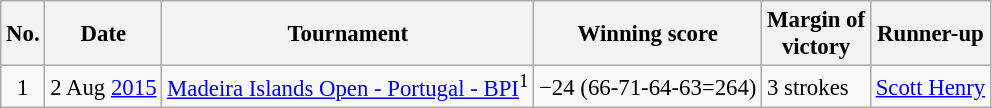<table class="wikitable" style="font-size:95%;">
<tr>
<th>No.</th>
<th>Date</th>
<th>Tournament</th>
<th>Winning score</th>
<th>Margin of<br>victory</th>
<th>Runner-up</th>
</tr>
<tr>
<td align=center>1</td>
<td align=right>2 Aug <a href='#'>2015</a></td>
<td><a href='#'>Madeira Islands Open - Portugal - BPI</a><sup>1</sup></td>
<td>−24 (66-71-64-63=264)</td>
<td>3 strokes</td>
<td> <a href='#'>Scott Henry</a></td>
</tr>
</table>
